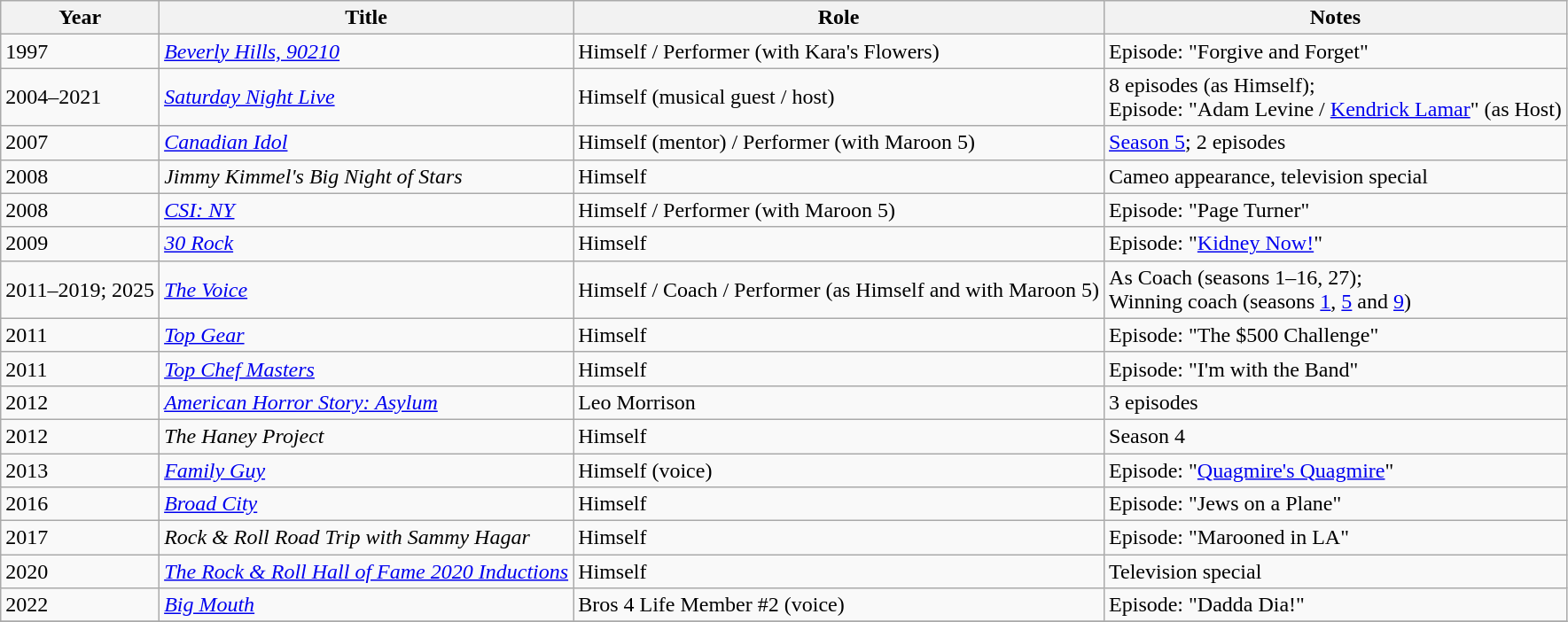<table class="wikitable sortable">
<tr>
<th scope="col">Year</th>
<th scope="col">Title</th>
<th scope="col">Role</th>
<th scope="col">Notes</th>
</tr>
<tr>
<td>1997</td>
<td><em><a href='#'>Beverly Hills, 90210</a></em></td>
<td>Himself / Performer (with Kara's Flowers)</td>
<td>Episode: "Forgive and Forget"</td>
</tr>
<tr>
<td>2004–2021</td>
<td><em><a href='#'>Saturday Night Live</a></em></td>
<td>Himself (musical guest / host)</td>
<td>8 episodes (as Himself);<br>Episode: "Adam Levine / <a href='#'>Kendrick Lamar</a>" (as Host)</td>
</tr>
<tr>
<td>2007</td>
<td><em><a href='#'>Canadian Idol</a></em></td>
<td>Himself (mentor) / Performer (with Maroon 5)</td>
<td><a href='#'>Season 5</a>; 2 episodes</td>
</tr>
<tr>
<td>2008</td>
<td><em>Jimmy Kimmel's Big Night of Stars</em></td>
<td>Himself</td>
<td>Cameo appearance, television special</td>
</tr>
<tr>
<td>2008</td>
<td><em><a href='#'>CSI: NY</a></em></td>
<td>Himself / Performer (with Maroon 5)</td>
<td>Episode: "Page Turner"</td>
</tr>
<tr>
<td>2009</td>
<td><em><a href='#'>30 Rock</a></em></td>
<td>Himself</td>
<td>Episode: "<a href='#'>Kidney Now!</a>"</td>
</tr>
<tr>
<td>2011–2019; 2025</td>
<td><em><a href='#'>The Voice</a></em></td>
<td>Himself / Coach / Performer (as Himself and with Maroon 5)</td>
<td>As Coach (seasons 1–16, 27);<br>Winning coach (seasons <a href='#'>1</a>, <a href='#'>5</a> and <a href='#'>9</a>)</td>
</tr>
<tr>
<td>2011</td>
<td><em><a href='#'>Top Gear</a></em></td>
<td>Himself</td>
<td>Episode: "The $500 Challenge"</td>
</tr>
<tr>
<td>2011</td>
<td><em><a href='#'>Top Chef Masters</a></em></td>
<td>Himself</td>
<td>Episode: "I'm with the Band"</td>
</tr>
<tr>
<td>2012</td>
<td><em><a href='#'>American Horror Story: Asylum</a></em></td>
<td>Leo Morrison</td>
<td>3 episodes</td>
</tr>
<tr>
<td>2012</td>
<td><em>The Haney Project</em></td>
<td>Himself</td>
<td>Season 4</td>
</tr>
<tr>
<td>2013</td>
<td><em><a href='#'>Family Guy</a></em></td>
<td>Himself (voice)</td>
<td>Episode: "<a href='#'>Quagmire's Quagmire</a>"</td>
</tr>
<tr>
<td>2016</td>
<td><em><a href='#'>Broad City</a></em></td>
<td>Himself</td>
<td>Episode: "Jews on a Plane"</td>
</tr>
<tr>
<td>2017</td>
<td><em>Rock & Roll Road Trip with Sammy Hagar</em></td>
<td>Himself</td>
<td>Episode: "Marooned in LA"</td>
</tr>
<tr>
<td>2020</td>
<td><em><a href='#'>The Rock & Roll Hall of Fame 2020 Inductions</a></em></td>
<td>Himself</td>
<td>Television special</td>
</tr>
<tr>
<td>2022</td>
<td><em><a href='#'>Big Mouth</a></em></td>
<td>Bros 4 Life Member #2 (voice)</td>
<td>Episode: "Dadda Dia!"</td>
</tr>
<tr>
</tr>
</table>
